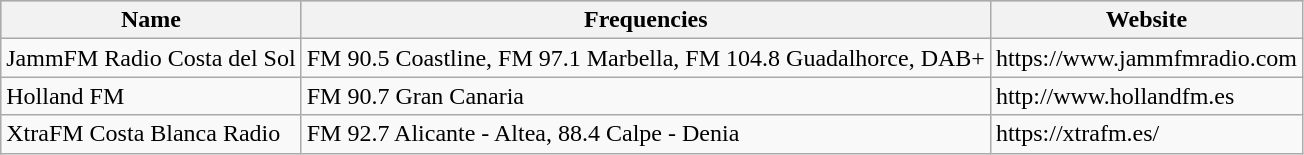<table class="wikitable sortable">
<tr style="background-color:#C9C9C9">
<th>Name</th>
<th>Frequencies</th>
<th>Website</th>
</tr>
<tr>
<td>JammFM Radio Costa del Sol</td>
<td>FM 90.5 Coastline, FM 97.1 Marbella, FM 104.8 Guadalhorce, DAB+</td>
<td>https://www.jammfmradio.com</td>
</tr>
<tr>
<td>Holland FM</td>
<td>FM 90.7 Gran Canaria</td>
<td>http://www.hollandfm.es</td>
</tr>
<tr>
<td>XtraFM Costa Blanca Radio</td>
<td>FM 92.7 Alicante - Altea, 88.4 Calpe - Denia</td>
<td>https://xtrafm.es/</td>
</tr>
</table>
